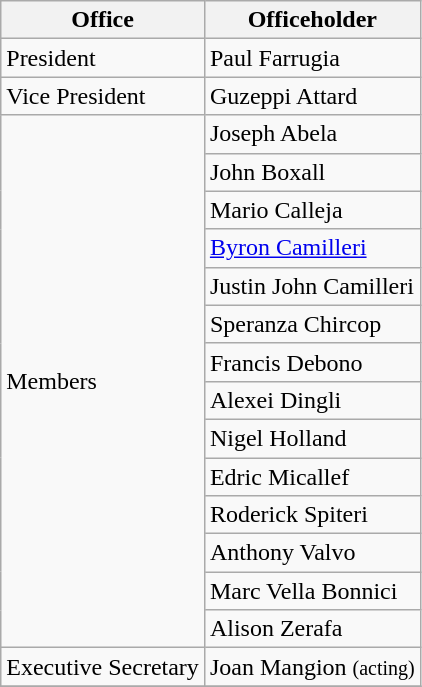<table class="wikitable">
<tr>
<th>Office</th>
<th>Officeholder</th>
</tr>
<tr>
<td rowspan="1">President</td>
<td>Paul Farrugia</td>
</tr>
<tr>
<td rowspan="1">Vice President</td>
<td>Guzeppi Attard</td>
</tr>
<tr>
<td rowspan="14">Members</td>
<td>Joseph Abela</td>
</tr>
<tr>
<td>John Boxall</td>
</tr>
<tr>
<td>Mario Calleja</td>
</tr>
<tr>
<td><a href='#'>Byron Camilleri</a></td>
</tr>
<tr>
<td>Justin John Camilleri</td>
</tr>
<tr>
<td>Speranza Chircop</td>
</tr>
<tr>
<td>Francis Debono</td>
</tr>
<tr>
<td>Alexei Dingli</td>
</tr>
<tr>
<td>Nigel Holland</td>
</tr>
<tr>
<td>Edric Micallef</td>
</tr>
<tr>
<td>Roderick Spiteri</td>
</tr>
<tr>
<td>Anthony Valvo</td>
</tr>
<tr>
<td>Marc Vella Bonnici</td>
</tr>
<tr>
<td>Alison Zerafa</td>
</tr>
<tr>
<td rowspan="1">Executive Secretary</td>
<td>Joan Mangion <small>(acting)</small></td>
</tr>
<tr>
</tr>
</table>
